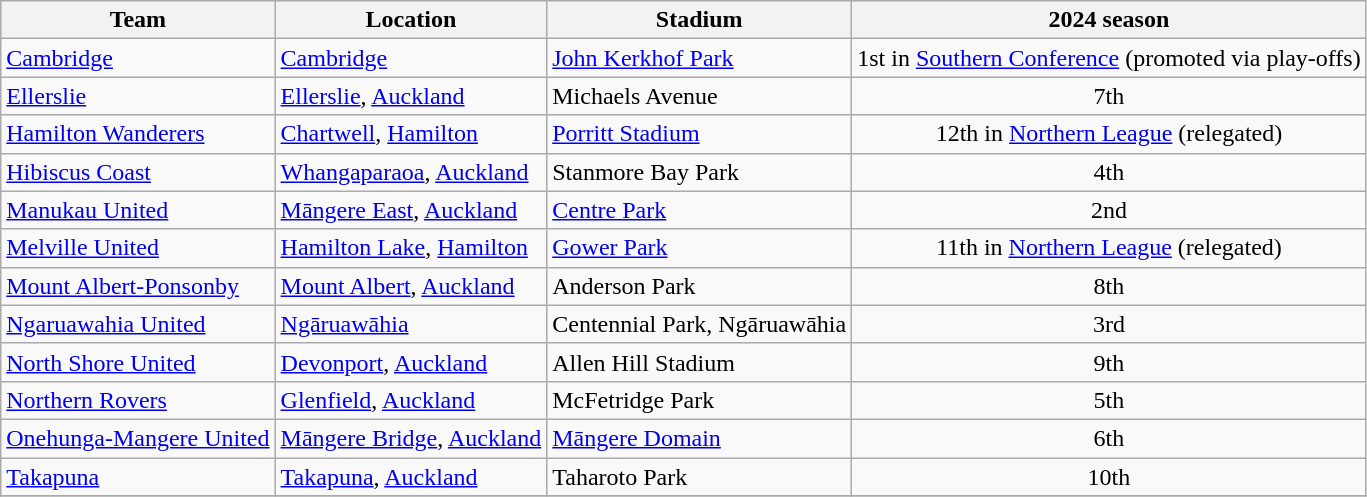<table class="wikitable sortable">
<tr>
<th>Team</th>
<th>Location</th>
<th>Stadium</th>
<th>2024 season</th>
</tr>
<tr>
<td><a href='#'>Cambridge</a></td>
<td><a href='#'>Cambridge</a></td>
<td><a href='#'>John Kerkhof Park</a></td>
<td align="center">1st in <a href='#'>Southern Conference</a> (promoted via play-offs)</td>
</tr>
<tr>
<td><a href='#'>Ellerslie</a></td>
<td><a href='#'>Ellerslie</a>, <a href='#'>Auckland</a></td>
<td>Michaels Avenue</td>
<td align="center">7th</td>
</tr>
<tr>
<td><a href='#'>Hamilton Wanderers</a></td>
<td><a href='#'>Chartwell</a>, <a href='#'>Hamilton</a></td>
<td><a href='#'>Porritt Stadium</a></td>
<td align="center">12th in <a href='#'>Northern League</a> (relegated)</td>
</tr>
<tr>
<td><a href='#'>Hibiscus Coast</a></td>
<td><a href='#'>Whangaparaoa</a>, <a href='#'>Auckland</a></td>
<td>Stanmore Bay Park</td>
<td align="center">4th</td>
</tr>
<tr>
<td><a href='#'>Manukau United</a></td>
<td><a href='#'>Māngere East</a>, <a href='#'>Auckland</a></td>
<td><a href='#'>Centre Park</a></td>
<td align="center">2nd</td>
</tr>
<tr>
<td><a href='#'>Melville United</a></td>
<td><a href='#'>Hamilton Lake</a>, <a href='#'>Hamilton</a></td>
<td><a href='#'>Gower Park</a></td>
<td align="center">11th in <a href='#'>Northern League</a> (relegated)</td>
</tr>
<tr>
<td><a href='#'>Mount Albert-Ponsonby</a></td>
<td><a href='#'>Mount Albert</a>, <a href='#'>Auckland</a></td>
<td>Anderson Park</td>
<td align="center">8th</td>
</tr>
<tr>
<td><a href='#'>Ngaruawahia United</a></td>
<td><a href='#'>Ngāruawāhia</a></td>
<td>Centennial Park, Ngāruawāhia</td>
<td align="center">3rd</td>
</tr>
<tr>
<td><a href='#'>North Shore United</a></td>
<td><a href='#'>Devonport</a>, <a href='#'>Auckland</a></td>
<td>Allen Hill Stadium</td>
<td align="center">9th</td>
</tr>
<tr>
<td><a href='#'>Northern Rovers</a></td>
<td><a href='#'>Glenfield</a>, <a href='#'>Auckland</a></td>
<td>McFetridge Park</td>
<td align="center">5th</td>
</tr>
<tr>
<td><a href='#'>Onehunga-Mangere United</a></td>
<td><a href='#'>Māngere Bridge</a>, <a href='#'>Auckland</a></td>
<td><a href='#'>Māngere Domain</a></td>
<td align="center">6th</td>
</tr>
<tr>
<td><a href='#'>Takapuna</a></td>
<td><a href='#'>Takapuna</a>, <a href='#'>Auckland</a></td>
<td>Taharoto Park</td>
<td align="center">10th</td>
</tr>
<tr>
</tr>
</table>
